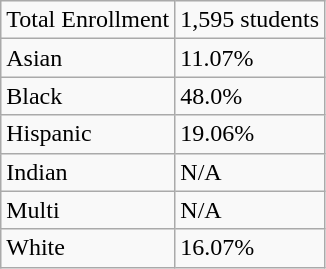<table class="wikitable">
<tr>
<td>Total Enrollment</td>
<td>1,595 students</td>
</tr>
<tr>
<td>Asian</td>
<td>11.07%</td>
</tr>
<tr>
<td>Black</td>
<td>48.0%</td>
</tr>
<tr>
<td>Hispanic</td>
<td>19.06%</td>
</tr>
<tr>
<td>Indian</td>
<td>N/A</td>
</tr>
<tr>
<td>Multi</td>
<td>N/A</td>
</tr>
<tr>
<td>White</td>
<td>16.07%</td>
</tr>
</table>
